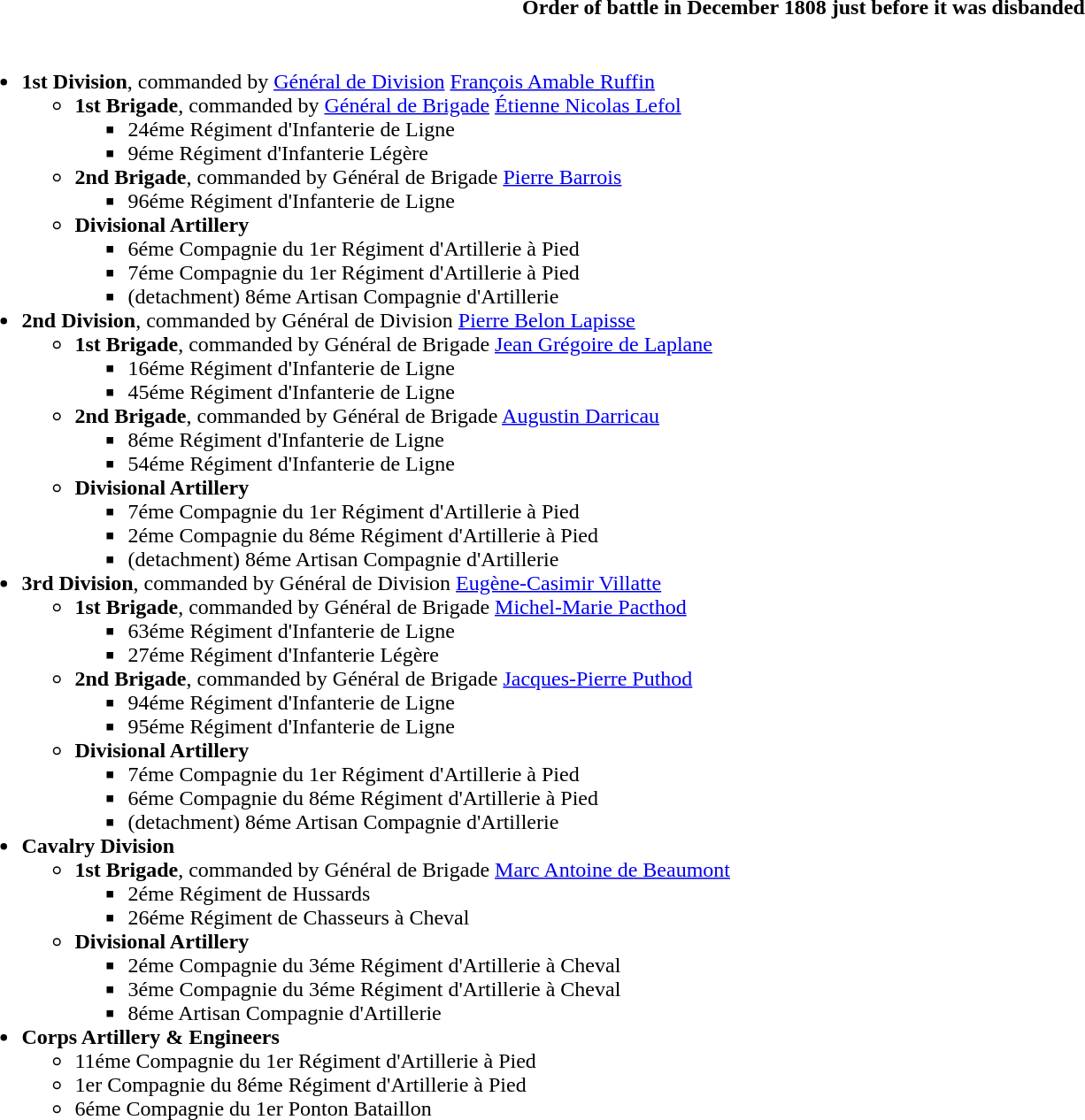<table class="toccolours collapsible collapsed" style="width:100%;">
<tr>
<th colspan="">Order of battle in December 1808 just before it was disbanded</th>
</tr>
<tr>
<td colspan="2"><br><ul><li><strong>1st Division</strong>, commanded by <a href='#'>Général de Division</a> <a href='#'>François Amable Ruffin</a><ul><li><strong>1st Brigade</strong>, commanded by <a href='#'>Général de Brigade</a> <a href='#'>Étienne Nicolas Lefol</a><ul><li>24éme Régiment d'Infanterie de Ligne</li><li>9éme Régiment d'Infanterie Légère</li></ul></li><li><strong>2nd Brigade</strong>, commanded by Général de Brigade <a href='#'>Pierre Barrois</a><ul><li>96éme Régiment d'Infanterie de Ligne</li></ul></li><li><strong>Divisional Artillery</strong><ul><li>6éme Compagnie du 1er Régiment d'Artillerie à Pied</li><li>7éme Compagnie du 1er Régiment d'Artillerie à Pied</li><li>(detachment) 8éme Artisan Compagnie d'Artillerie</li></ul></li></ul></li><li><strong>2nd Division</strong>, commanded by Général de Division <a href='#'>Pierre Belon Lapisse</a><ul><li><strong>1st Brigade</strong>, commanded by Général de Brigade <a href='#'>Jean Grégoire de Laplane</a><ul><li>16éme Régiment d'Infanterie de Ligne</li><li>45éme Régiment d'Infanterie de Ligne</li></ul></li><li><strong>2nd Brigade</strong>, commanded by Général de Brigade <a href='#'>Augustin Darricau</a><ul><li>8éme Régiment d'Infanterie de Ligne</li><li>54éme Régiment d'Infanterie de Ligne</li></ul></li><li><strong>Divisional Artillery</strong><ul><li>7éme Compagnie du 1er Régiment d'Artillerie à Pied</li><li>2éme Compagnie du 8éme Régiment d'Artillerie à Pied</li><li>(detachment) 8éme Artisan Compagnie d'Artillerie</li></ul></li></ul></li><li><strong>3rd Division</strong>, commanded by Général de Division <a href='#'>Eugène-Casimir Villatte</a><ul><li><strong>1st Brigade</strong>, commanded by Général de Brigade <a href='#'>Michel-Marie Pacthod</a><ul><li>63éme Régiment d'Infanterie de Ligne</li><li>27éme Régiment d'Infanterie Légère</li></ul></li><li><strong>2nd Brigade</strong>, commanded by Général de Brigade <a href='#'>Jacques-Pierre Puthod</a><ul><li>94éme Régiment d'Infanterie de Ligne</li><li>95éme Régiment d'Infanterie de Ligne</li></ul></li><li><strong>Divisional Artillery</strong><ul><li>7éme Compagnie du 1er Régiment d'Artillerie à Pied</li><li>6éme Compagnie du 8éme Régiment d'Artillerie à Pied</li><li>(detachment) 8éme Artisan Compagnie d'Artillerie</li></ul></li></ul></li><li><strong>Cavalry Division</strong><ul><li><strong>1st Brigade</strong>, commanded by Général de Brigade <a href='#'>Marc Antoine de Beaumont</a><ul><li>2éme Régiment de Hussards</li><li>26éme Régiment de Chasseurs à Cheval</li></ul></li><li><strong>Divisional Artillery</strong><ul><li>2éme Compagnie du 3éme Régiment d'Artillerie à Cheval</li><li>3éme Compagnie du 3éme Régiment d'Artillerie à Cheval</li><li>8éme Artisan Compagnie d'Artillerie</li></ul></li></ul></li><li><strong>Corps Artillery & Engineers</strong><ul><li>11éme Compagnie du 1er Régiment d'Artillerie à Pied</li><li>1er Compagnie du 8éme Régiment d'Artillerie à Pied</li><li>6éme Compagnie du 1er Ponton Bataillon</li></ul></li></ul></td>
</tr>
</table>
